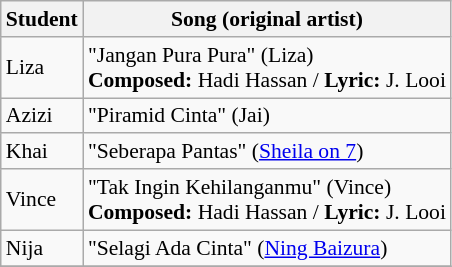<table class="wikitable" style="font-size:90%;">
<tr>
<th>Student</th>
<th>Song (original artist)</th>
</tr>
<tr>
<td>Liza</td>
<td>"Jangan Pura Pura" (Liza) <br> <strong>Composed:</strong> Hadi Hassan / <strong>Lyric:</strong> J. Looi</td>
</tr>
<tr>
<td>Azizi</td>
<td>"Piramid Cinta" (Jai)</td>
</tr>
<tr>
<td>Khai</td>
<td>"Seberapa Pantas" (<a href='#'>Sheila on 7</a>)</td>
</tr>
<tr>
<td>Vince</td>
<td>"Tak Ingin Kehilanganmu" (Vince) <br> <strong>Composed:</strong> Hadi Hassan / <strong>Lyric:</strong> J. Looi</td>
</tr>
<tr>
<td>Nija</td>
<td>"Selagi Ada Cinta" (<a href='#'>Ning Baizura</a>)</td>
</tr>
<tr>
</tr>
</table>
